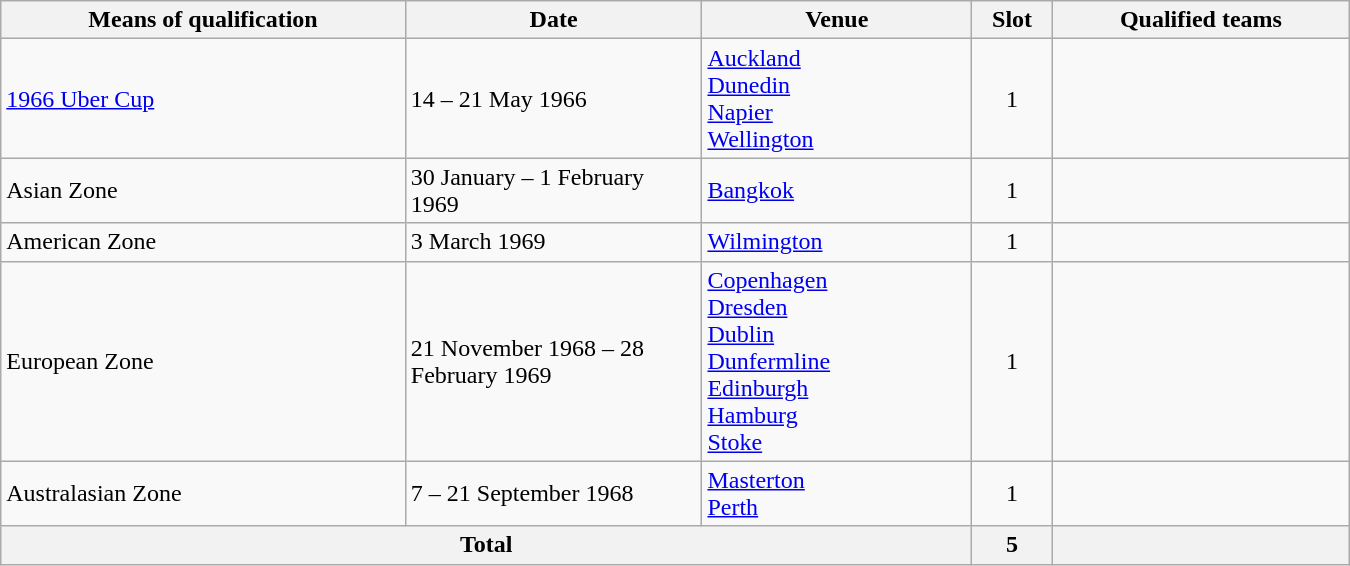<table class="wikitable" width="900">
<tr>
<th width="30%">Means of qualification</th>
<th width="22%">Date</th>
<th width="20%">Venue</th>
<th width="6%">Slot</th>
<th width="22%">Qualified teams</th>
</tr>
<tr>
<td><a href='#'>1966 Uber Cup</a></td>
<td>14 – 21 May 1966</td>
<td><a href='#'>Auckland</a><br><a href='#'>Dunedin</a><br><a href='#'>Napier</a><br><a href='#'>Wellington</a></td>
<td align="center">1</td>
<td></td>
</tr>
<tr>
<td>Asian Zone</td>
<td>30 January – 1 February 1969</td>
<td><a href='#'>Bangkok</a></td>
<td align="center">1</td>
<td></td>
</tr>
<tr>
<td>American Zone</td>
<td>3 March 1969</td>
<td><a href='#'>Wilmington</a></td>
<td align="center">1</td>
<td></td>
</tr>
<tr>
<td>European Zone</td>
<td>21 November 1968 – 28 February 1969</td>
<td><a href='#'>Copenhagen</a><br><a href='#'>Dresden</a><br><a href='#'>Dublin</a><br><a href='#'>Dunfermline</a><br><a href='#'>Edinburgh</a><br><a href='#'>Hamburg</a><br><a href='#'>Stoke</a></td>
<td align="center">1</td>
<td></td>
</tr>
<tr>
<td>Australasian Zone</td>
<td>7 – 21 September 1968</td>
<td><a href='#'>Masterton</a><br><a href='#'>Perth</a></td>
<td align="center">1</td>
<td></td>
</tr>
<tr>
<th colspan="3">Total</th>
<th>5</th>
<th></th>
</tr>
</table>
